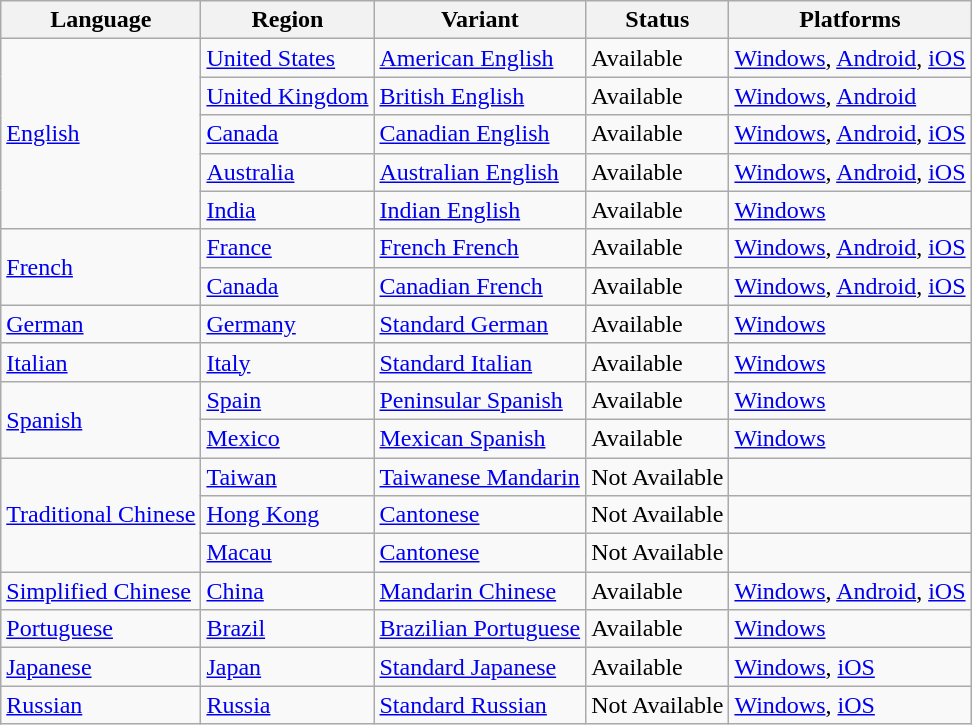<table class="wikitable sortable">
<tr>
<th>Language</th>
<th>Region</th>
<th>Variant</th>
<th>Status</th>
<th>Platforms</th>
</tr>
<tr>
<td rowspan=5><a href='#'>English</a></td>
<td> <a href='#'>United States</a></td>
<td><a href='#'>American English</a></td>
<td>Available</td>
<td><a href='#'>Windows</a>, <a href='#'>Android</a>, <a href='#'>iOS</a></td>
</tr>
<tr>
<td> <a href='#'>United Kingdom</a></td>
<td><a href='#'>British English</a></td>
<td>Available</td>
<td><a href='#'>Windows</a>, <a href='#'>Android</a></td>
</tr>
<tr>
<td> <a href='#'>Canada</a></td>
<td><a href='#'>Canadian English</a></td>
<td>Available</td>
<td><a href='#'>Windows</a>, <a href='#'>Android</a>, <a href='#'>iOS</a></td>
</tr>
<tr>
<td> <a href='#'>Australia</a></td>
<td><a href='#'>Australian English</a></td>
<td>Available</td>
<td><a href='#'>Windows</a>, <a href='#'>Android</a>, <a href='#'>iOS</a></td>
</tr>
<tr>
<td> <a href='#'>India</a></td>
<td><a href='#'>Indian English</a></td>
<td>Available</td>
<td><a href='#'>Windows</a></td>
</tr>
<tr>
<td rowspan=2><a href='#'>French</a></td>
<td> <a href='#'>France</a></td>
<td><a href='#'>French French</a></td>
<td>Available</td>
<td><a href='#'>Windows</a>, <a href='#'>Android</a>, <a href='#'>iOS</a></td>
</tr>
<tr>
<td> <a href='#'>Canada</a></td>
<td><a href='#'>Canadian French</a></td>
<td>Available</td>
<td><a href='#'>Windows</a>, <a href='#'>Android</a>, <a href='#'>iOS</a></td>
</tr>
<tr>
<td><a href='#'>German</a></td>
<td> <a href='#'>Germany</a></td>
<td><a href='#'>Standard German</a></td>
<td>Available</td>
<td><a href='#'>Windows</a></td>
</tr>
<tr>
<td><a href='#'>Italian</a></td>
<td> <a href='#'>Italy</a></td>
<td><a href='#'>Standard Italian</a></td>
<td>Available</td>
<td><a href='#'>Windows</a></td>
</tr>
<tr>
<td rowspan=2><a href='#'>Spanish</a></td>
<td> <a href='#'>Spain</a></td>
<td><a href='#'>Peninsular Spanish</a></td>
<td>Available</td>
<td><a href='#'>Windows</a></td>
</tr>
<tr>
<td> <a href='#'>Mexico</a></td>
<td><a href='#'>Mexican Spanish</a></td>
<td>Available</td>
<td><a href='#'>Windows</a></td>
</tr>
<tr>
<td rowspan=3><a href='#'>Traditional Chinese</a></td>
<td> <a href='#'>Taiwan</a></td>
<td><a href='#'>Taiwanese Mandarin</a></td>
<td>Not Available</td>
<td></td>
</tr>
<tr>
<td> <a href='#'>Hong Kong</a></td>
<td><a href='#'>Cantonese</a></td>
<td>Not Available</td>
<td></td>
</tr>
<tr>
<td> <a href='#'>Macau</a></td>
<td><a href='#'>Cantonese</a></td>
<td>Not Available</td>
<td></td>
</tr>
<tr>
<td><a href='#'>Simplified Chinese</a></td>
<td> <a href='#'>China</a></td>
<td><a href='#'>Mandarin Chinese</a></td>
<td>Available</td>
<td><a href='#'>Windows</a>, <a href='#'>Android</a>, <a href='#'>iOS</a></td>
</tr>
<tr>
<td><a href='#'>Portuguese</a></td>
<td> <a href='#'>Brazil</a></td>
<td><a href='#'>Brazilian Portuguese</a></td>
<td>Available</td>
<td><a href='#'>Windows</a></td>
</tr>
<tr>
<td><a href='#'>Japanese</a></td>
<td> <a href='#'>Japan</a></td>
<td><a href='#'>Standard Japanese</a></td>
<td>Available</td>
<td><a href='#'>Windows</a>, <a href='#'>iOS</a></td>
</tr>
<tr>
<td><a href='#'>Russian</a></td>
<td> <a href='#'>Russia</a></td>
<td><a href='#'>Standard Russian</a></td>
<td>Not Available</td>
<td><a href='#'>Windows</a>, <a href='#'>iOS</a></td>
</tr>
</table>
